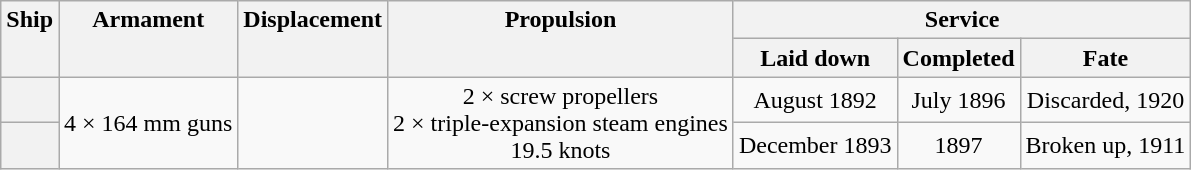<table class="wikitable plainrowheaders" style="text-align: center;">
<tr valign="top">
<th scope="col" rowspan="2">Ship</th>
<th scope="col" rowspan="2">Armament</th>
<th scope="col" rowspan="2">Displacement</th>
<th scope="col" rowspan="2">Propulsion</th>
<th scope="col" colspan="3">Service</th>
</tr>
<tr valign="top">
<th scope="col">Laid down</th>
<th scope="col">Completed</th>
<th scope="col">Fate</th>
</tr>
<tr valign="center">
<th scope="row"></th>
<td rowspan="2">4 × 164 mm guns</td>
<td rowspan="2"></td>
<td rowspan="2">2 × screw propellers<br>2 × triple-expansion steam engines<br>19.5 knots</td>
<td>August 1892</td>
<td>July 1896</td>
<td>Discarded, 1920</td>
</tr>
<tr valign="center">
<th scope="row"></th>
<td>December 1893</td>
<td>1897</td>
<td>Broken up, 1911</td>
</tr>
</table>
